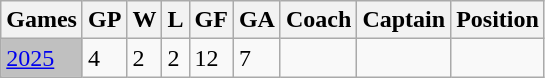<table class="wikitable sortable">
<tr>
<th>Games</th>
<th>GP</th>
<th>W</th>
<th>L</th>
<th>GF</th>
<th>GA</th>
<th>Coach</th>
<th>Captain</th>
<th>Position</th>
</tr>
<tr>
<td style="background:silver;"><a href='#'>2025</a></td>
<td>4</td>
<td>2</td>
<td>2</td>
<td>12</td>
<td>7</td>
<td></td>
<td></td>
<td></td>
</tr>
</table>
